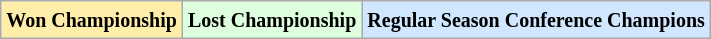<table class="wikitable">
<tr>
<td bgcolor="#ffeeaa"><small><strong>Won Championship</strong></small></td>
<td bgcolor="#ddffdd"><small><strong>Lost Championship</strong></small></td>
<td bgcolor="#d0e7ff"><small><strong>Regular Season Conference Champions</strong></small></td>
</tr>
</table>
